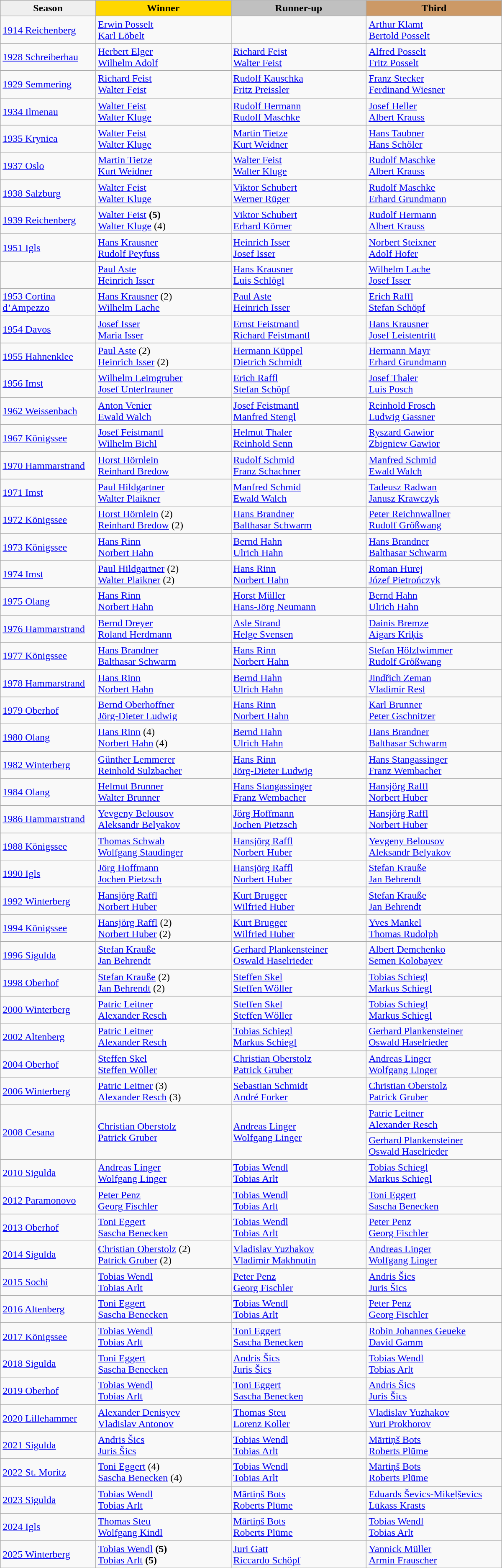<table class="wikitable sortable" style="width:800px;">
<tr>
<th style="width:19%; background:#efefef;">Season</th>
<th style="width:27%; background:gold">Winner</th>
<th style="width:27%; background:silver">Runner-up</th>
<th style="width:27%; background:#CC9966">Third</th>
</tr>
<tr>
<td><a href='#'>1914 Reichenberg</a></td>
<td><a href='#'>Erwin Posselt</a><br><a href='#'>Karl Löbelt</a><br></td>
<td><br></td>
<td><a href='#'>Arthur Klamt</a><br><a href='#'>Bertold Posselt</a><br></td>
</tr>
<tr>
<td><a href='#'>1928 Schreiberhau</a></td>
<td><a href='#'>Herbert Elger</a><br><a href='#'>Wilhelm Adolf</a><br></td>
<td><a href='#'>Richard Feist</a><br><a href='#'>Walter Feist</a><br></td>
<td><a href='#'>Alfred Posselt</a><br><a href='#'>Fritz Posselt</a><br></td>
</tr>
<tr>
<td><a href='#'>1929 Semmering</a></td>
<td><a href='#'>Richard Feist</a><br><a href='#'>Walter Feist</a><br></td>
<td><a href='#'>Rudolf Kauschka</a><br><a href='#'>Fritz Preissler</a><br></td>
<td><a href='#'>Franz Stecker</a><br><a href='#'>Ferdinand Wiesner</a><br></td>
</tr>
<tr>
<td><a href='#'>1934 Ilmenau</a></td>
<td><a href='#'>Walter Feist</a><br><a href='#'>Walter Kluge</a><br></td>
<td><a href='#'>Rudolf Hermann</a><br><a href='#'>Rudolf Maschke</a><br></td>
<td><a href='#'>Josef Heller</a><br><a href='#'>Albert Krauss</a><br></td>
</tr>
<tr>
<td><a href='#'>1935 Krynica</a></td>
<td><a href='#'>Walter Feist</a><br><a href='#'>Walter Kluge</a><br></td>
<td><a href='#'>Martin Tietze</a><br><a href='#'>Kurt Weidner</a><br></td>
<td><a href='#'>Hans Taubner</a><br><a href='#'>Hans Schöler</a><br></td>
</tr>
<tr>
<td><a href='#'>1937 Oslo</a></td>
<td><a href='#'>Martin Tietze</a><br><a href='#'>Kurt Weidner</a><br></td>
<td><a href='#'>Walter Feist</a><br><a href='#'>Walter Kluge</a><br></td>
<td><a href='#'>Rudolf Maschke</a><br><a href='#'>Albert Krauss</a><br></td>
</tr>
<tr>
<td><a href='#'>1938 Salzburg</a></td>
<td><a href='#'>Walter Feist</a><br><a href='#'>Walter Kluge</a><br></td>
<td><a href='#'>Viktor Schubert</a><br><a href='#'>Werner Rüger</a><br></td>
<td><a href='#'>Rudolf Maschke</a><br><a href='#'>Erhard Grundmann</a><br></td>
</tr>
<tr>
<td><a href='#'>1939 Reichenberg</a></td>
<td><a href='#'>Walter Feist</a> <strong>(5)</strong><br><a href='#'>Walter Kluge</a> (4)<br></td>
<td><a href='#'>Viktor Schubert</a><br><a href='#'>Erhard Körner</a><br></td>
<td><a href='#'>Rudolf Hermann</a><br><a href='#'>Albert Krauss</a><br></td>
</tr>
<tr>
<td><a href='#'>1951 Igls</a></td>
<td><a href='#'>Hans Krausner</a><br><a href='#'>Rudolf Peyfuss</a><br></td>
<td><a href='#'>Heinrich Isser</a><br><a href='#'>Josef Isser</a><br></td>
<td><a href='#'>Norbert Steixner</a><br><a href='#'>Adolf Hofer</a><br></td>
</tr>
<tr>
<td></td>
<td><a href='#'>Paul Aste</a><br><a href='#'>Heinrich Isser</a><br></td>
<td><a href='#'>Hans Krausner</a><br><a href='#'>Luis Schlögl</a><br></td>
<td><a href='#'>Wilhelm Lache</a><br><a href='#'>Josef Isser</a><br></td>
</tr>
<tr>
<td><a href='#'>1953 Cortina d’Ampezzo</a></td>
<td><a href='#'>Hans Krausner</a> (2)<br><a href='#'>Wilhelm Lache</a><br></td>
<td><a href='#'>Paul Aste</a><br><a href='#'>Heinrich Isser</a><br></td>
<td><a href='#'>Erich Raffl</a><br><a href='#'>Stefan Schöpf</a><br></td>
</tr>
<tr>
<td><a href='#'>1954 Davos</a></td>
<td><a href='#'>Josef Isser</a><br><a href='#'>Maria Isser</a><br></td>
<td><a href='#'>Ernst Feistmantl</a><br><a href='#'>Richard Feistmantl</a><br></td>
<td><a href='#'>Hans Krausner</a><br><a href='#'>Josef Leistentritt</a><br></td>
</tr>
<tr>
<td><a href='#'>1955 Hahnenklee</a></td>
<td><a href='#'>Paul Aste</a> (2)<br><a href='#'>Heinrich Isser</a> (2)<br></td>
<td><a href='#'>Hermann Küppel</a><br><a href='#'>Dietrich Schmidt</a><br></td>
<td><a href='#'>Hermann Mayr</a><br><a href='#'>Erhard Grundmann</a><br></td>
</tr>
<tr>
<td><a href='#'>1956 Imst</a></td>
<td><a href='#'>Wilhelm Leimgruber</a><br><a href='#'>Josef Unterfrauner</a><br></td>
<td><a href='#'>Erich Raffl</a><br><a href='#'>Stefan Schöpf</a><br></td>
<td><a href='#'>Josef Thaler</a><br><a href='#'>Luis Posch</a><br></td>
</tr>
<tr>
<td><a href='#'>1962 Weissenbach</a></td>
<td><a href='#'>Anton Venier</a><br><a href='#'>Ewald Walch</a><br></td>
<td><a href='#'>Josef Feistmantl</a><br><a href='#'>Manfred Stengl</a><br></td>
<td><a href='#'>Reinhold Frosch</a><br><a href='#'>Ludwig Gassner</a><br></td>
</tr>
<tr>
<td><a href='#'>1967 Königssee</a></td>
<td><a href='#'>Josef Feistmantl</a><br><a href='#'>Wilhelm Bichl</a><br></td>
<td><a href='#'>Helmut Thaler</a><br><a href='#'>Reinhold Senn</a><br></td>
<td><a href='#'>Ryszard Gawior</a><br><a href='#'>Zbigniew Gawior</a><br></td>
</tr>
<tr>
<td><a href='#'>1970 Hammarstrand</a></td>
<td><a href='#'>Horst Hörnlein</a><br><a href='#'>Reinhard Bredow</a><br></td>
<td><a href='#'>Rudolf Schmid</a><br><a href='#'>Franz Schachner</a><br></td>
<td><a href='#'>Manfred Schmid</a><br><a href='#'>Ewald Walch</a><br></td>
</tr>
<tr>
<td><a href='#'>1971 Imst</a></td>
<td><a href='#'>Paul Hildgartner</a><br><a href='#'>Walter Plaikner</a><br></td>
<td><a href='#'>Manfred Schmid</a><br><a href='#'>Ewald Walch</a><br></td>
<td><a href='#'>Tadeusz Radwan</a><br><a href='#'>Janusz Krawczyk</a><br></td>
</tr>
<tr>
<td><a href='#'>1972 Königssee</a></td>
<td><a href='#'>Horst Hörnlein</a> (2)<br><a href='#'>Reinhard Bredow</a> (2)<br></td>
<td><a href='#'>Hans Brandner</a><br><a href='#'>Balthasar Schwarm</a><br></td>
<td><a href='#'>Peter Reichnwallner</a><br><a href='#'>Rudolf Größwang</a><br></td>
</tr>
<tr>
<td><a href='#'>1973 Königssee</a></td>
<td><a href='#'>Hans Rinn</a><br><a href='#'>Norbert Hahn</a><br></td>
<td><a href='#'>Bernd Hahn</a><br><a href='#'>Ulrich Hahn</a><br></td>
<td><a href='#'>Hans Brandner</a><br><a href='#'>Balthasar Schwarm</a><br></td>
</tr>
<tr>
<td><a href='#'>1974 Imst</a></td>
<td><a href='#'>Paul Hildgartner</a> (2)<br><a href='#'>Walter Plaikner</a> (2)<br></td>
<td><a href='#'>Hans Rinn</a><br><a href='#'>Norbert Hahn</a><br></td>
<td><a href='#'>Roman Hurej</a><br><a href='#'>Józef Pietrończyk</a><br></td>
</tr>
<tr>
<td><a href='#'>1975 Olang</a></td>
<td><a href='#'>Hans Rinn</a><br><a href='#'>Norbert Hahn</a><br></td>
<td><a href='#'>Horst Müller</a><br><a href='#'>Hans-Jörg Neumann</a><br></td>
<td><a href='#'>Bernd Hahn</a><br><a href='#'>Ulrich Hahn</a><br></td>
</tr>
<tr>
<td><a href='#'>1976 Hammarstrand</a></td>
<td><a href='#'>Bernd Dreyer</a><br><a href='#'>Roland Herdmann</a><br></td>
<td><a href='#'>Asle Strand</a><br><a href='#'>Helge Svensen</a><br></td>
<td><a href='#'>Dainis Bremze</a><br><a href='#'>Aigars Kriķis</a><br></td>
</tr>
<tr>
<td><a href='#'>1977 Königssee</a></td>
<td><a href='#'>Hans Brandner</a><br><a href='#'>Balthasar Schwarm</a><br></td>
<td><a href='#'>Hans Rinn</a><br><a href='#'>Norbert Hahn</a><br></td>
<td><a href='#'>Stefan Hölzlwimmer</a><br><a href='#'>Rudolf Größwang</a><br></td>
</tr>
<tr>
<td><a href='#'>1978 Hammarstrand</a></td>
<td><a href='#'>Hans Rinn</a><br><a href='#'>Norbert Hahn</a><br></td>
<td><a href='#'>Bernd Hahn</a><br><a href='#'>Ulrich Hahn</a><br></td>
<td><a href='#'>Jindřich Zeman</a><br><a href='#'>Vladimír Resl</a><br></td>
</tr>
<tr>
<td><a href='#'>1979 Oberhof</a></td>
<td><a href='#'>Bernd Oberhoffner</a><br><a href='#'>Jörg-Dieter Ludwig</a><br></td>
<td><a href='#'>Hans Rinn</a><br><a href='#'>Norbert Hahn</a><br></td>
<td><a href='#'>Karl Brunner</a><br><a href='#'>Peter Gschnitzer</a><br></td>
</tr>
<tr>
<td><a href='#'>1980 Olang</a></td>
<td><a href='#'>Hans Rinn</a> (4)<br><a href='#'>Norbert Hahn</a> (4)<br></td>
<td><a href='#'>Bernd Hahn</a><br><a href='#'>Ulrich Hahn</a><br></td>
<td><a href='#'>Hans Brandner</a><br><a href='#'>Balthasar Schwarm</a><br></td>
</tr>
<tr>
<td><a href='#'>1982 Winterberg</a></td>
<td><a href='#'>Günther Lemmerer</a><br><a href='#'>Reinhold Sulzbacher</a><br></td>
<td><a href='#'>Hans Rinn</a><br><a href='#'>Jörg-Dieter Ludwig</a><br></td>
<td><a href='#'>Hans Stangassinger</a><br><a href='#'>Franz Wembacher</a><br></td>
</tr>
<tr>
<td><a href='#'>1984 Olang</a></td>
<td><a href='#'>Helmut Brunner</a><br><a href='#'>Walter Brunner</a><br></td>
<td><a href='#'>Hans Stangassinger</a><br><a href='#'>Franz Wembacher</a><br></td>
<td><a href='#'>Hansjörg Raffl</a><br><a href='#'>Norbert Huber</a><br></td>
</tr>
<tr>
<td><a href='#'>1986 Hammarstrand</a></td>
<td><a href='#'>Yevgeny Belousov</a><br><a href='#'>Aleksandr Belyakov</a><br></td>
<td><a href='#'>Jörg Hoffmann</a><br><a href='#'>Jochen Pietzsch</a><br></td>
<td><a href='#'>Hansjörg Raffl</a><br><a href='#'>Norbert Huber</a><br></td>
</tr>
<tr>
<td><a href='#'>1988 Königssee</a></td>
<td><a href='#'>Thomas Schwab</a><br><a href='#'>Wolfgang Staudinger</a><br></td>
<td><a href='#'>Hansjörg Raffl</a><br><a href='#'>Norbert Huber</a><br></td>
<td><a href='#'>Yevgeny Belousov</a><br><a href='#'>Aleksandr Belyakov</a><br></td>
</tr>
<tr>
<td><a href='#'>1990 Igls</a></td>
<td><a href='#'>Jörg Hoffmann</a><br><a href='#'>Jochen Pietzsch</a><br></td>
<td><a href='#'>Hansjörg Raffl</a><br><a href='#'>Norbert Huber</a><br></td>
<td><a href='#'>Stefan Krauße</a><br><a href='#'>Jan Behrendt</a><br></td>
</tr>
<tr>
<td><a href='#'>1992 Winterberg</a></td>
<td><a href='#'>Hansjörg Raffl</a><br><a href='#'>Norbert Huber</a><br></td>
<td><a href='#'>Kurt Brugger</a><br><a href='#'>Wilfried Huber</a><br></td>
<td><a href='#'>Stefan Krauße</a><br><a href='#'>Jan Behrendt</a><br></td>
</tr>
<tr>
<td><a href='#'>1994 Königssee</a></td>
<td><a href='#'>Hansjörg Raffl</a> (2)<br><a href='#'>Norbert Huber</a> (2)<br></td>
<td><a href='#'>Kurt Brugger</a><br><a href='#'>Wilfried Huber</a><br></td>
<td><a href='#'>Yves Mankel</a><br><a href='#'>Thomas Rudolph</a><br></td>
</tr>
<tr>
<td><a href='#'>1996 Sigulda</a></td>
<td><a href='#'>Stefan Krauße</a><br><a href='#'>Jan Behrendt</a><br></td>
<td><a href='#'>Gerhard Plankensteiner</a><br><a href='#'>Oswald Haselrieder</a><br></td>
<td><a href='#'>Albert Demchenko</a><br><a href='#'>Semen Kolobayev</a><br></td>
</tr>
<tr>
<td><a href='#'>1998 Oberhof</a></td>
<td><a href='#'>Stefan Krauße</a> (2)<br><a href='#'>Jan Behrendt</a> (2)<br></td>
<td><a href='#'>Steffen Skel</a><br><a href='#'>Steffen Wöller</a><br></td>
<td><a href='#'>Tobias Schiegl</a><br><a href='#'>Markus Schiegl</a><br></td>
</tr>
<tr>
<td><a href='#'>2000 Winterberg</a></td>
<td><a href='#'>Patric Leitner</a><br><a href='#'>Alexander Resch</a><br></td>
<td><a href='#'>Steffen Skel</a><br><a href='#'>Steffen Wöller</a><br></td>
<td><a href='#'>Tobias Schiegl</a><br><a href='#'>Markus Schiegl</a><br></td>
</tr>
<tr>
<td><a href='#'>2002 Altenberg</a></td>
<td><a href='#'>Patric Leitner</a><br><a href='#'>Alexander Resch</a><br></td>
<td><a href='#'>Tobias Schiegl</a><br><a href='#'>Markus Schiegl</a><br></td>
<td><a href='#'>Gerhard Plankensteiner</a><br><a href='#'>Oswald Haselrieder</a><br></td>
</tr>
<tr>
<td><a href='#'>2004 Oberhof</a></td>
<td><a href='#'>Steffen Skel</a><br><a href='#'>Steffen Wöller</a><br></td>
<td><a href='#'>Christian Oberstolz</a><br><a href='#'>Patrick Gruber</a><br></td>
<td><a href='#'>Andreas Linger</a><br><a href='#'>Wolfgang Linger</a><br></td>
</tr>
<tr>
<td><a href='#'>2006 Winterberg</a></td>
<td><a href='#'>Patric Leitner</a> (3)<br><a href='#'>Alexander Resch</a> (3)<br></td>
<td><a href='#'>Sebastian Schmidt</a><br><a href='#'>André Forker</a><br></td>
<td><a href='#'>Christian Oberstolz</a><br><a href='#'>Patrick Gruber</a><br></td>
</tr>
<tr>
<td rowspan=2><a href='#'>2008 Cesana</a></td>
<td rowspan=2><a href='#'>Christian Oberstolz</a><br><a href='#'>Patrick Gruber</a><br></td>
<td rowspan=2><a href='#'>Andreas Linger</a><br><a href='#'>Wolfgang Linger</a><br></td>
<td><a href='#'>Patric Leitner</a><br><a href='#'>Alexander Resch</a><br></td>
</tr>
<tr>
<td><a href='#'>Gerhard Plankensteiner</a><br><a href='#'>Oswald Haselrieder</a><br></td>
</tr>
<tr>
<td><a href='#'>2010 Sigulda</a></td>
<td><a href='#'>Andreas Linger</a><br><a href='#'>Wolfgang Linger</a><br></td>
<td><a href='#'>Tobias Wendl</a><br><a href='#'>Tobias Arlt</a><br></td>
<td><a href='#'>Tobias Schiegl</a><br><a href='#'>Markus Schiegl</a><br></td>
</tr>
<tr>
<td><a href='#'>2012 Paramonovo</a></td>
<td><a href='#'>Peter Penz</a><br><a href='#'>Georg Fischler</a><br></td>
<td><a href='#'>Tobias Wendl</a><br><a href='#'>Tobias Arlt</a><br></td>
<td><a href='#'>Toni Eggert</a><br><a href='#'>Sascha Benecken</a><br></td>
</tr>
<tr>
<td><a href='#'>2013 Oberhof</a></td>
<td><a href='#'>Toni Eggert</a><br><a href='#'>Sascha Benecken</a><br></td>
<td><a href='#'>Tobias Wendl</a><br><a href='#'>Tobias Arlt</a><br></td>
<td><a href='#'>Peter Penz</a><br><a href='#'>Georg Fischler</a><br></td>
</tr>
<tr>
<td><a href='#'>2014 Sigulda</a></td>
<td><a href='#'>Christian Oberstolz</a> (2)<br><a href='#'>Patrick Gruber</a> (2)<br></td>
<td><a href='#'>Vladislav Yuzhakov</a><br><a href='#'>Vladimir Makhnutin</a><br></td>
<td><a href='#'>Andreas Linger</a><br><a href='#'>Wolfgang Linger</a><br></td>
</tr>
<tr>
<td><a href='#'>2015 Sochi</a></td>
<td><a href='#'>Tobias Wendl</a><br><a href='#'>Tobias Arlt</a><br></td>
<td><a href='#'>Peter Penz</a><br><a href='#'>Georg Fischler</a><br></td>
<td><a href='#'>Andris Šics</a><br><a href='#'>Juris Šics</a><br></td>
</tr>
<tr>
<td><a href='#'>2016 Altenberg</a></td>
<td><a href='#'>Toni Eggert</a><br><a href='#'>Sascha Benecken</a><br></td>
<td><a href='#'>Tobias Wendl</a><br><a href='#'>Tobias Arlt</a><br></td>
<td><a href='#'>Peter Penz</a><br><a href='#'>Georg Fischler</a><br></td>
</tr>
<tr>
<td><a href='#'>2017 Königssee</a></td>
<td><a href='#'>Tobias Wendl</a><br><a href='#'>Tobias Arlt</a><br></td>
<td><a href='#'>Toni Eggert</a><br><a href='#'>Sascha Benecken</a><br></td>
<td><a href='#'>Robin Johannes Geueke</a><br><a href='#'>David Gamm</a><br></td>
</tr>
<tr>
<td><a href='#'>2018 Sigulda</a></td>
<td><a href='#'>Toni Eggert</a><br><a href='#'>Sascha Benecken</a><br></td>
<td><a href='#'>Andris Šics</a><br><a href='#'>Juris Šics</a><br></td>
<td><a href='#'>Tobias Wendl</a><br><a href='#'>Tobias Arlt</a><br></td>
</tr>
<tr>
<td><a href='#'>2019 Oberhof</a></td>
<td><a href='#'>Tobias Wendl</a><br><a href='#'>Tobias Arlt</a><br></td>
<td><a href='#'>Toni Eggert</a><br><a href='#'>Sascha Benecken</a><br></td>
<td><a href='#'>Andris Šics</a><br><a href='#'>Juris Šics</a><br></td>
</tr>
<tr>
<td><a href='#'>2020 Lillehammer</a></td>
<td><a href='#'>Alexander Denisyev</a><br><a href='#'>Vladislav Antonov</a><br></td>
<td><a href='#'>Thomas Steu</a><br><a href='#'>Lorenz Koller</a><br></td>
<td><a href='#'>Vladislav Yuzhakov</a><br><a href='#'>Yuri Prokhorov</a><br></td>
</tr>
<tr>
<td><a href='#'>2021 Sigulda</a></td>
<td><a href='#'>Andris Šics</a><br><a href='#'>Juris Šics</a><br></td>
<td><a href='#'>Tobias Wendl</a><br><a href='#'>Tobias Arlt</a><br></td>
<td><a href='#'>Mārtiņš Bots</a><br><a href='#'>Roberts Plūme</a><br></td>
</tr>
<tr>
<td><a href='#'>2022 St. Moritz</a></td>
<td><a href='#'>Toni Eggert</a> (4)<br><a href='#'>Sascha Benecken</a> (4)<br></td>
<td><a href='#'>Tobias Wendl</a><br><a href='#'>Tobias Arlt</a><br></td>
<td><a href='#'>Mārtiņš Bots</a><br><a href='#'>Roberts Plūme</a><br></td>
</tr>
<tr>
<td><a href='#'>2023 Sigulda</a></td>
<td><a href='#'>Tobias Wendl</a><br><a href='#'>Tobias Arlt</a><br></td>
<td><a href='#'>Mārtiņš Bots</a><br><a href='#'>Roberts Plūme</a><br></td>
<td><a href='#'>Eduards Ševics-Mikeļševics</a><br><a href='#'>Lūkass Krasts</a><br></td>
</tr>
<tr>
<td><a href='#'>2024 Igls</a></td>
<td><a href='#'>Thomas Steu</a><br><a href='#'>Wolfgang Kindl</a><br></td>
<td><a href='#'>Mārtiņš Bots</a><br><a href='#'>Roberts Plūme</a><br></td>
<td><a href='#'>Tobias Wendl</a><br><a href='#'>Tobias Arlt</a><br></td>
</tr>
<tr>
<td><a href='#'>2025 Winterberg</a></td>
<td><a href='#'>Tobias Wendl</a> <strong>(5)</strong><br><a href='#'>Tobias Arlt</a> <strong>(5)</strong><br></td>
<td><a href='#'>Juri Gatt</a><br><a href='#'>Riccardo Schöpf</a><br></td>
<td><a href='#'>Yannick Müller</a><br><a href='#'>Armin Frauscher</a><br></td>
</tr>
</table>
